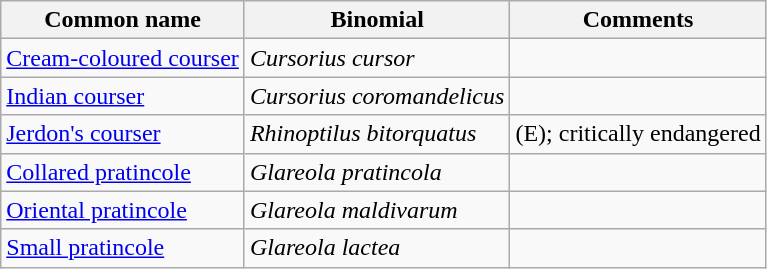<table class="wikitable">
<tr>
<th>Common name</th>
<th>Binomial</th>
<th>Comments</th>
</tr>
<tr>
<td><a href='#'>Cream-coloured courser</a></td>
<td><em>Cursorius cursor</em></td>
<td></td>
</tr>
<tr>
<td><a href='#'>Indian courser</a></td>
<td><em>Cursorius coromandelicus</em></td>
<td></td>
</tr>
<tr>
<td><a href='#'>Jerdon's courser</a></td>
<td><em>Rhinoptilus bitorquatus</em></td>
<td>(E); critically endangered</td>
</tr>
<tr>
<td><a href='#'>Collared pratincole</a></td>
<td><em>Glareola pratincola</em></td>
<td></td>
</tr>
<tr>
<td><a href='#'>Oriental pratincole</a></td>
<td><em>Glareola maldivarum</em></td>
<td></td>
</tr>
<tr>
<td><a href='#'>Small pratincole</a></td>
<td><em>Glareola lactea</em></td>
<td></td>
</tr>
</table>
